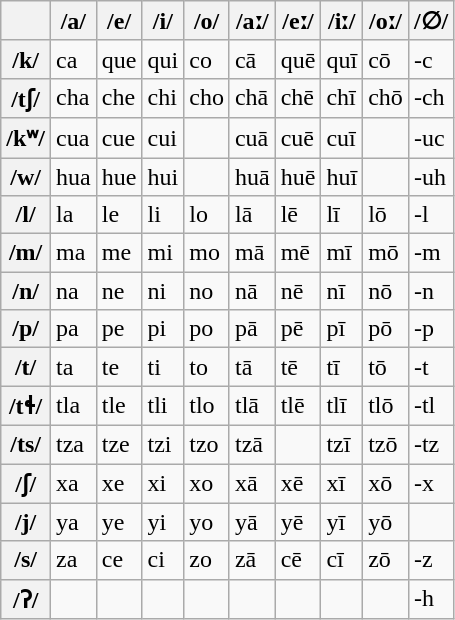<table class="wikitable">
<tr>
<th></th>
<th>/a/</th>
<th>/e/</th>
<th>/i/</th>
<th>/o/</th>
<th>/aː/</th>
<th>/eː/</th>
<th>/iː/</th>
<th>/oː/</th>
<th>/∅/</th>
</tr>
<tr>
<th>/k/</th>
<td>ca</td>
<td>que</td>
<td>qui</td>
<td>co</td>
<td>cā</td>
<td>quē</td>
<td>quī</td>
<td>cō</td>
<td>-c</td>
</tr>
<tr>
<th>/tʃ/</th>
<td>cha</td>
<td>che</td>
<td>chi</td>
<td>cho</td>
<td>chā</td>
<td>chē</td>
<td>chī</td>
<td>chō</td>
<td>-ch</td>
</tr>
<tr>
<th>/kʷ/</th>
<td>cua</td>
<td>cue</td>
<td>cui</td>
<td></td>
<td>cuā</td>
<td>cuē</td>
<td>cuī</td>
<td></td>
<td>-uc</td>
</tr>
<tr>
<th>/w/</th>
<td>hua</td>
<td>hue</td>
<td>hui</td>
<td></td>
<td>huā</td>
<td>huē</td>
<td>huī</td>
<td></td>
<td>-uh</td>
</tr>
<tr>
<th>/l/</th>
<td>la</td>
<td>le</td>
<td>li</td>
<td>lo</td>
<td>lā</td>
<td>lē</td>
<td>lī</td>
<td>lō</td>
<td>-l</td>
</tr>
<tr>
<th>/m/</th>
<td>ma</td>
<td>me</td>
<td>mi</td>
<td>mo</td>
<td>mā</td>
<td>mē</td>
<td>mī</td>
<td>mō</td>
<td>-m</td>
</tr>
<tr>
<th>/n/</th>
<td>na</td>
<td>ne</td>
<td>ni</td>
<td>no</td>
<td>nā</td>
<td>nē</td>
<td>nī</td>
<td>nō</td>
<td>-n</td>
</tr>
<tr>
<th>/p/</th>
<td>pa</td>
<td>pe</td>
<td>pi</td>
<td>po</td>
<td>pā</td>
<td>pē</td>
<td>pī</td>
<td>pō</td>
<td>-p</td>
</tr>
<tr>
<th>/t/</th>
<td>ta</td>
<td>te</td>
<td>ti</td>
<td>to</td>
<td>tā</td>
<td>tē</td>
<td>tī</td>
<td>tō</td>
<td>-t</td>
</tr>
<tr>
<th>/tɬ/</th>
<td>tla</td>
<td>tle</td>
<td>tli</td>
<td>tlo</td>
<td>tlā</td>
<td>tlē</td>
<td>tlī</td>
<td>tlō</td>
<td>-tl</td>
</tr>
<tr>
<th>/ts/</th>
<td>tza</td>
<td>tze</td>
<td>tzi</td>
<td>tzo</td>
<td>tzā</td>
<td></td>
<td>tzī</td>
<td>tzō</td>
<td>-tz</td>
</tr>
<tr>
<th>/ʃ/</th>
<td>xa</td>
<td>xe</td>
<td>xi</td>
<td>xo</td>
<td>xā</td>
<td>xē</td>
<td>xī</td>
<td>xō</td>
<td>-x</td>
</tr>
<tr>
<th>/j/</th>
<td>ya</td>
<td>ye</td>
<td>yi</td>
<td>yo</td>
<td>yā</td>
<td>yē</td>
<td>yī</td>
<td>yō</td>
<td></td>
</tr>
<tr>
<th>/s/</th>
<td>za</td>
<td>ce</td>
<td>ci</td>
<td>zo</td>
<td>zā</td>
<td>cē</td>
<td>cī</td>
<td>zō</td>
<td>-z</td>
</tr>
<tr>
<th>/ʔ/</th>
<td></td>
<td></td>
<td></td>
<td></td>
<td></td>
<td></td>
<td></td>
<td></td>
<td>-h</td>
</tr>
</table>
